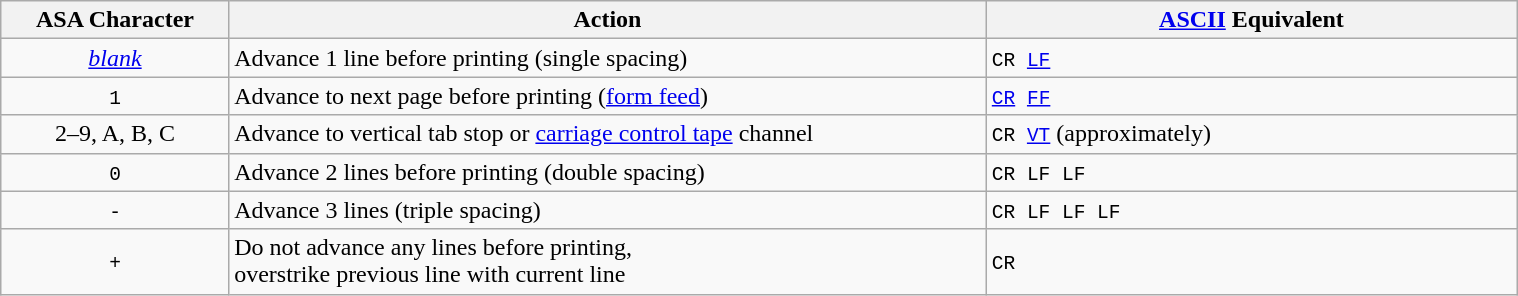<table class="wikitable"  style="width:80%; margin:auto;">
<tr>
<th>ASA Character</th>
<th>Action</th>
<th><a href='#'>ASCII</a> Equivalent</th>
</tr>
<tr>
<td style="text-align:center;"><em><a href='#'>blank</a></em></td>
<td>Advance 1 line before printing (single spacing)</td>
<td><code>CR <a href='#'>LF</a></code></td>
</tr>
<tr>
<td style="width:15%; text-align:center;"><code>1</code></td>
<td style="width:50%;">Advance to next page before printing (<a href='#'>form feed</a>)</td>
<td style="width:35%;"><code><a href='#'>CR</a> <a href='#'>FF</a></code></td>
</tr>
<tr>
<td style="text-align:center;">2–9, A, B, C</td>
<td>Advance to vertical tab stop or <a href='#'>carriage control tape</a> channel</td>
<td><code>CR <a href='#'>VT</a></code> (approximately)</td>
</tr>
<tr>
<td style="text-align:center;"><code>0</code></td>
<td>Advance 2 lines before printing (double spacing)</td>
<td><code>CR LF LF</code></td>
</tr>
<tr>
<td style="text-align:center;"><code>-</code></td>
<td>Advance 3 lines (triple spacing)</td>
<td><code>CR LF LF LF</code></td>
</tr>
<tr>
<td style="text-align:center;"><code>+</code></td>
<td>Do not advance any lines before printing,<br>overstrike previous line with current line</td>
<td><code>CR</code></td>
</tr>
</table>
